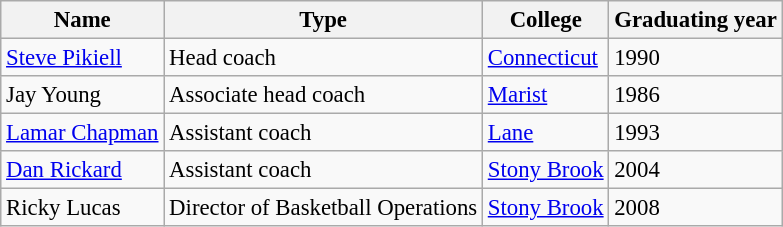<table class="wikitable" style="font-size: 95%;">
<tr>
<th>Name</th>
<th>Type</th>
<th>College</th>
<th>Graduating year</th>
</tr>
<tr>
<td><a href='#'>Steve Pikiell</a></td>
<td>Head coach</td>
<td><a href='#'>Connecticut</a></td>
<td>1990</td>
</tr>
<tr>
<td>Jay Young</td>
<td>Associate head coach</td>
<td><a href='#'>Marist</a></td>
<td>1986</td>
</tr>
<tr>
<td><a href='#'>Lamar Chapman</a></td>
<td>Assistant coach</td>
<td><a href='#'>Lane</a></td>
<td>1993</td>
</tr>
<tr>
<td><a href='#'>Dan Rickard</a></td>
<td>Assistant coach</td>
<td><a href='#'>Stony Brook</a></td>
<td>2004</td>
</tr>
<tr>
<td>Ricky Lucas</td>
<td>Director of Basketball Operations</td>
<td><a href='#'>Stony Brook</a></td>
<td>2008</td>
</tr>
</table>
